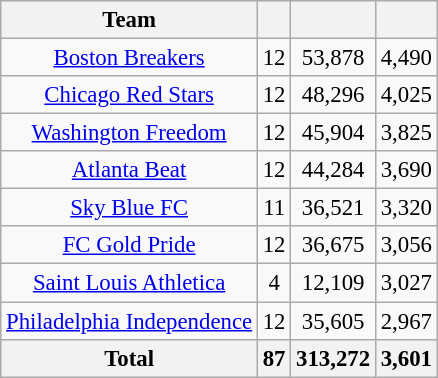<table class="wikitable sortable" style="font-size: 95%;text-align: center;">
<tr>
<th>Team</th>
<th></th>
<th></th>
<th></th>
</tr>
<tr>
<td><a href='#'>Boston Breakers</a></td>
<td>12</td>
<td>53,878</td>
<td>4,490</td>
</tr>
<tr>
<td><a href='#'>Chicago Red Stars</a></td>
<td>12</td>
<td>48,296</td>
<td>4,025</td>
</tr>
<tr>
<td><a href='#'>Washington Freedom</a></td>
<td>12</td>
<td>45,904</td>
<td>3,825</td>
</tr>
<tr>
<td><a href='#'>Atlanta Beat</a></td>
<td>12</td>
<td>44,284</td>
<td>3,690</td>
</tr>
<tr>
<td><a href='#'>Sky Blue FC</a></td>
<td>11</td>
<td>36,521</td>
<td>3,320</td>
</tr>
<tr>
<td><a href='#'>FC Gold Pride</a></td>
<td>12</td>
<td>36,675</td>
<td>3,056</td>
</tr>
<tr>
<td><a href='#'>Saint Louis Athletica</a></td>
<td>4</td>
<td>12,109</td>
<td>3,027</td>
</tr>
<tr>
<td><a href='#'>Philadelphia Independence</a></td>
<td>12</td>
<td>35,605</td>
<td>2,967</td>
</tr>
<tr>
<th>Total</th>
<th>87</th>
<th>313,272</th>
<th>3,601</th>
</tr>
</table>
